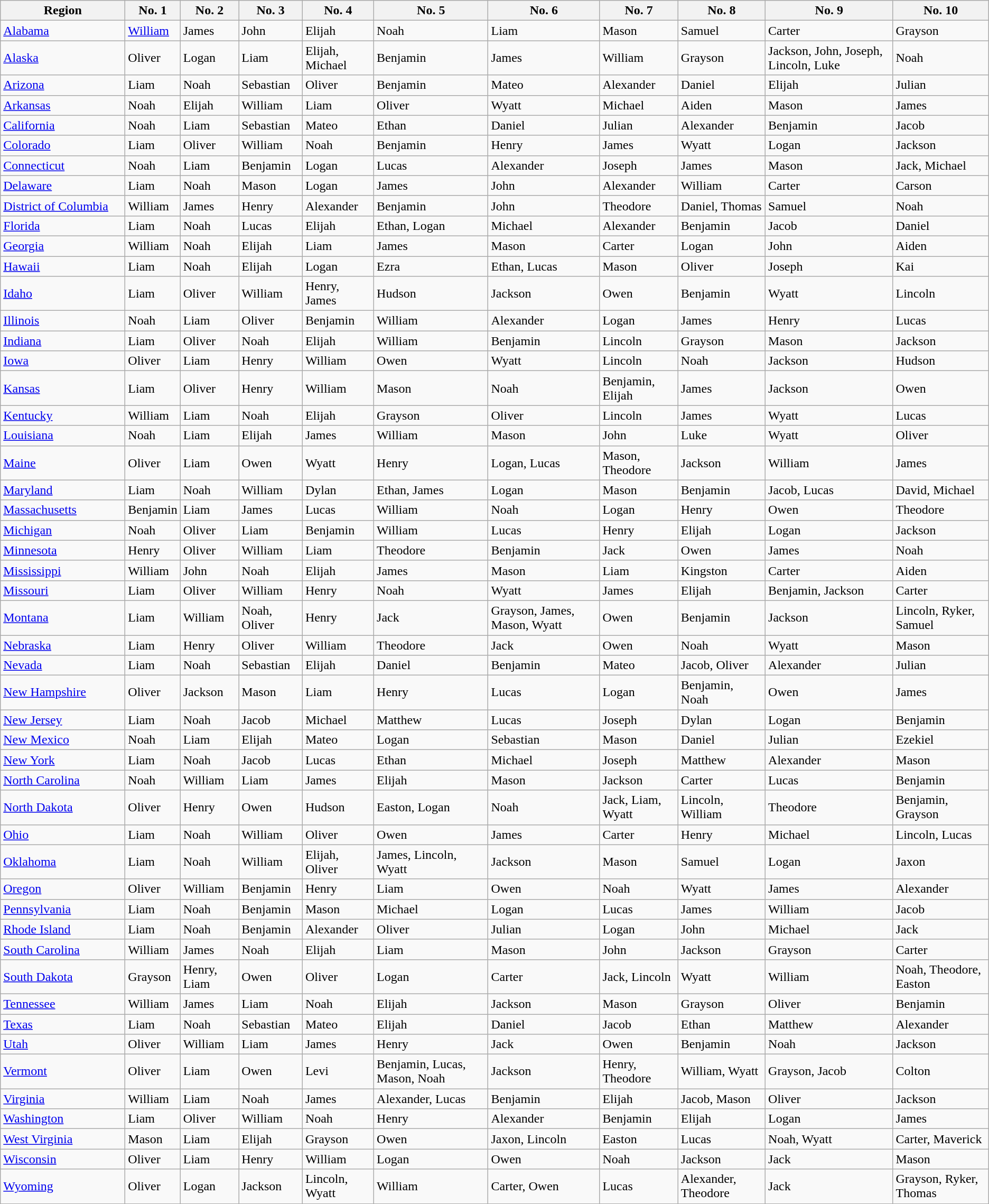<table class="wikitable sortable mw-collapsible" style="min-width:22em">
<tr>
<th width=150>Region</th>
<th>No. 1</th>
<th>No. 2</th>
<th>No. 3</th>
<th>No. 4</th>
<th>No. 5</th>
<th>No. 6</th>
<th>No. 7</th>
<th>No. 8</th>
<th>No. 9</th>
<th>No. 10</th>
</tr>
<tr>
<td><a href='#'>Alabama</a></td>
<td><a href='#'>William</a></td>
<td>James</td>
<td>John</td>
<td>Elijah</td>
<td>Noah</td>
<td>Liam</td>
<td>Mason</td>
<td>Samuel</td>
<td>Carter</td>
<td>Grayson</td>
</tr>
<tr>
<td><a href='#'>Alaska</a></td>
<td>Oliver</td>
<td>Logan</td>
<td>Liam</td>
<td>Elijah, Michael</td>
<td>Benjamin</td>
<td>James</td>
<td>William</td>
<td>Grayson</td>
<td>Jackson, John, Joseph, Lincoln, Luke</td>
<td>Noah</td>
</tr>
<tr>
<td><a href='#'>Arizona</a></td>
<td>Liam</td>
<td>Noah</td>
<td>Sebastian</td>
<td>Oliver</td>
<td>Benjamin</td>
<td>Mateo</td>
<td>Alexander</td>
<td>Daniel</td>
<td>Elijah</td>
<td>Julian</td>
</tr>
<tr>
<td><a href='#'>Arkansas</a></td>
<td>Noah</td>
<td>Elijah</td>
<td>William</td>
<td>Liam</td>
<td>Oliver</td>
<td>Wyatt</td>
<td>Michael</td>
<td>Aiden</td>
<td>Mason</td>
<td>James</td>
</tr>
<tr>
<td><a href='#'>California</a></td>
<td>Noah</td>
<td>Liam</td>
<td>Sebastian</td>
<td>Mateo</td>
<td>Ethan</td>
<td>Daniel</td>
<td>Julian</td>
<td>Alexander</td>
<td>Benjamin</td>
<td>Jacob</td>
</tr>
<tr>
<td><a href='#'>Colorado</a></td>
<td>Liam</td>
<td>Oliver</td>
<td>William</td>
<td>Noah</td>
<td>Benjamin</td>
<td>Henry</td>
<td>James</td>
<td>Wyatt</td>
<td>Logan</td>
<td>Jackson</td>
</tr>
<tr>
<td><a href='#'>Connecticut</a></td>
<td>Noah</td>
<td>Liam</td>
<td>Benjamin</td>
<td>Logan</td>
<td>Lucas</td>
<td>Alexander</td>
<td>Joseph</td>
<td>James</td>
<td>Mason</td>
<td>Jack, Michael</td>
</tr>
<tr>
<td><a href='#'>Delaware</a></td>
<td>Liam</td>
<td>Noah</td>
<td>Mason</td>
<td>Logan</td>
<td>James</td>
<td>John</td>
<td>Alexander</td>
<td>William</td>
<td>Carter</td>
<td>Carson</td>
</tr>
<tr>
<td><a href='#'>District of Columbia</a></td>
<td>William</td>
<td>James</td>
<td>Henry</td>
<td>Alexander</td>
<td>Benjamin</td>
<td>John</td>
<td>Theodore</td>
<td>Daniel, Thomas</td>
<td>Samuel</td>
<td>Noah</td>
</tr>
<tr>
<td><a href='#'>Florida</a></td>
<td>Liam</td>
<td>Noah</td>
<td>Lucas</td>
<td>Elijah</td>
<td>Ethan, Logan</td>
<td>Michael</td>
<td>Alexander</td>
<td>Benjamin</td>
<td>Jacob</td>
<td>Daniel</td>
</tr>
<tr>
<td><a href='#'>Georgia</a></td>
<td>William</td>
<td>Noah</td>
<td>Elijah</td>
<td>Liam</td>
<td>James</td>
<td>Mason</td>
<td>Carter</td>
<td>Logan</td>
<td>John</td>
<td>Aiden</td>
</tr>
<tr>
<td><a href='#'>Hawaii</a></td>
<td>Liam</td>
<td>Noah</td>
<td>Elijah</td>
<td>Logan</td>
<td>Ezra</td>
<td>Ethan, Lucas</td>
<td>Mason</td>
<td>Oliver</td>
<td>Joseph</td>
<td>Kai</td>
</tr>
<tr>
<td><a href='#'>Idaho</a></td>
<td>Liam</td>
<td>Oliver</td>
<td>William</td>
<td>Henry, James</td>
<td>Hudson</td>
<td>Jackson</td>
<td>Owen</td>
<td>Benjamin</td>
<td>Wyatt</td>
<td>Lincoln</td>
</tr>
<tr>
<td><a href='#'>Illinois</a></td>
<td>Noah</td>
<td>Liam</td>
<td>Oliver</td>
<td>Benjamin</td>
<td>William</td>
<td>Alexander</td>
<td>Logan</td>
<td>James</td>
<td>Henry</td>
<td>Lucas</td>
</tr>
<tr>
<td><a href='#'>Indiana</a></td>
<td>Liam</td>
<td>Oliver</td>
<td>Noah</td>
<td>Elijah</td>
<td>William</td>
<td>Benjamin</td>
<td>Lincoln</td>
<td>Grayson</td>
<td>Mason</td>
<td>Jackson</td>
</tr>
<tr>
<td><a href='#'>Iowa</a></td>
<td>Oliver</td>
<td>Liam</td>
<td>Henry</td>
<td>William</td>
<td>Owen</td>
<td>Wyatt</td>
<td>Lincoln</td>
<td>Noah</td>
<td>Jackson</td>
<td>Hudson</td>
</tr>
<tr>
<td><a href='#'>Kansas</a></td>
<td>Liam</td>
<td>Oliver</td>
<td>Henry</td>
<td>William</td>
<td>Mason</td>
<td>Noah</td>
<td>Benjamin, Elijah</td>
<td>James</td>
<td>Jackson</td>
<td>Owen</td>
</tr>
<tr>
<td><a href='#'>Kentucky</a></td>
<td>William</td>
<td>Liam</td>
<td>Noah</td>
<td>Elijah</td>
<td>Grayson</td>
<td>Oliver</td>
<td>Lincoln</td>
<td>James</td>
<td>Wyatt</td>
<td>Lucas</td>
</tr>
<tr>
<td><a href='#'>Louisiana</a></td>
<td>Noah</td>
<td>Liam</td>
<td>Elijah</td>
<td>James</td>
<td>William</td>
<td>Mason</td>
<td>John</td>
<td>Luke</td>
<td>Wyatt</td>
<td>Oliver</td>
</tr>
<tr>
<td><a href='#'>Maine</a></td>
<td>Oliver</td>
<td>Liam</td>
<td>Owen</td>
<td>Wyatt</td>
<td>Henry</td>
<td>Logan, Lucas</td>
<td>Mason, Theodore</td>
<td>Jackson</td>
<td>William</td>
<td>James</td>
</tr>
<tr>
<td><a href='#'>Maryland</a></td>
<td>Liam</td>
<td>Noah</td>
<td>William</td>
<td>Dylan</td>
<td>Ethan, James</td>
<td>Logan</td>
<td>Mason</td>
<td>Benjamin</td>
<td>Jacob, Lucas</td>
<td>David, Michael</td>
</tr>
<tr>
<td><a href='#'>Massachusetts</a></td>
<td>Benjamin</td>
<td>Liam</td>
<td>James</td>
<td>Lucas</td>
<td>William</td>
<td>Noah</td>
<td>Logan</td>
<td>Henry</td>
<td>Owen</td>
<td>Theodore</td>
</tr>
<tr>
<td><a href='#'>Michigan</a></td>
<td>Noah</td>
<td>Oliver</td>
<td>Liam</td>
<td>Benjamin</td>
<td>William</td>
<td>Lucas</td>
<td>Henry</td>
<td>Elijah</td>
<td>Logan</td>
<td>Jackson</td>
</tr>
<tr>
<td><a href='#'>Minnesota</a></td>
<td>Henry</td>
<td>Oliver</td>
<td>William</td>
<td>Liam</td>
<td>Theodore</td>
<td>Benjamin</td>
<td>Jack</td>
<td>Owen</td>
<td>James</td>
<td>Noah</td>
</tr>
<tr>
<td><a href='#'>Mississippi</a></td>
<td>William</td>
<td>John</td>
<td>Noah</td>
<td>Elijah</td>
<td>James</td>
<td>Mason</td>
<td>Liam</td>
<td>Kingston</td>
<td>Carter</td>
<td>Aiden</td>
</tr>
<tr>
<td><a href='#'>Missouri</a></td>
<td>Liam</td>
<td>Oliver</td>
<td>William</td>
<td>Henry</td>
<td>Noah</td>
<td>Wyatt</td>
<td>James</td>
<td>Elijah</td>
<td>Benjamin, Jackson</td>
<td>Carter</td>
</tr>
<tr>
<td><a href='#'>Montana</a></td>
<td>Liam</td>
<td>William</td>
<td>Noah, Oliver</td>
<td>Henry</td>
<td>Jack</td>
<td>Grayson, James, Mason, Wyatt</td>
<td>Owen</td>
<td>Benjamin</td>
<td>Jackson</td>
<td>Lincoln, Ryker, Samuel</td>
</tr>
<tr>
<td><a href='#'>Nebraska</a></td>
<td>Liam</td>
<td>Henry</td>
<td>Oliver</td>
<td>William</td>
<td>Theodore</td>
<td>Jack</td>
<td>Owen</td>
<td>Noah</td>
<td>Wyatt</td>
<td>Mason</td>
</tr>
<tr>
<td><a href='#'>Nevada</a></td>
<td>Liam</td>
<td>Noah</td>
<td>Sebastian</td>
<td>Elijah</td>
<td>Daniel</td>
<td>Benjamin</td>
<td>Mateo</td>
<td>Jacob, Oliver</td>
<td>Alexander</td>
<td>Julian</td>
</tr>
<tr>
<td><a href='#'>New Hampshire</a></td>
<td>Oliver</td>
<td>Jackson</td>
<td>Mason</td>
<td>Liam</td>
<td>Henry</td>
<td>Lucas</td>
<td>Logan</td>
<td>Benjamin, Noah</td>
<td>Owen</td>
<td>James</td>
</tr>
<tr>
<td><a href='#'>New Jersey</a></td>
<td>Liam</td>
<td>Noah</td>
<td>Jacob</td>
<td>Michael</td>
<td>Matthew</td>
<td>Lucas</td>
<td>Joseph</td>
<td>Dylan</td>
<td>Logan</td>
<td>Benjamin</td>
</tr>
<tr>
<td><a href='#'>New Mexico</a></td>
<td>Noah</td>
<td>Liam</td>
<td>Elijah</td>
<td>Mateo</td>
<td>Logan</td>
<td>Sebastian</td>
<td>Mason</td>
<td>Daniel</td>
<td>Julian</td>
<td>Ezekiel</td>
</tr>
<tr>
<td><a href='#'>New York</a></td>
<td>Liam</td>
<td>Noah</td>
<td>Jacob</td>
<td>Lucas</td>
<td>Ethan</td>
<td>Michael</td>
<td>Joseph</td>
<td>Matthew</td>
<td>Alexander</td>
<td>Mason</td>
</tr>
<tr>
<td><a href='#'>North Carolina</a></td>
<td>Noah</td>
<td>William</td>
<td>Liam</td>
<td>James</td>
<td>Elijah</td>
<td>Mason</td>
<td>Jackson</td>
<td>Carter</td>
<td>Lucas</td>
<td>Benjamin</td>
</tr>
<tr>
<td><a href='#'>North Dakota</a></td>
<td>Oliver</td>
<td>Henry</td>
<td>Owen</td>
<td>Hudson</td>
<td>Easton, Logan</td>
<td>Noah</td>
<td>Jack, Liam, Wyatt</td>
<td>Lincoln, William</td>
<td>Theodore</td>
<td>Benjamin, Grayson</td>
</tr>
<tr>
<td><a href='#'>Ohio</a></td>
<td>Liam</td>
<td>Noah</td>
<td>William</td>
<td>Oliver</td>
<td>Owen</td>
<td>James</td>
<td>Carter</td>
<td>Henry</td>
<td>Michael</td>
<td>Lincoln, Lucas</td>
</tr>
<tr>
<td><a href='#'>Oklahoma</a></td>
<td>Liam</td>
<td>Noah</td>
<td>William</td>
<td>Elijah, Oliver</td>
<td>James, Lincoln, Wyatt</td>
<td>Jackson</td>
<td>Mason</td>
<td>Samuel</td>
<td>Logan</td>
<td>Jaxon</td>
</tr>
<tr>
<td><a href='#'>Oregon</a></td>
<td>Oliver</td>
<td>William</td>
<td>Benjamin</td>
<td>Henry</td>
<td>Liam</td>
<td>Owen</td>
<td>Noah</td>
<td>Wyatt</td>
<td>James</td>
<td>Alexander</td>
</tr>
<tr>
<td><a href='#'>Pennsylvania</a></td>
<td>Liam</td>
<td>Noah</td>
<td>Benjamin</td>
<td>Mason</td>
<td>Michael</td>
<td>Logan</td>
<td>Lucas</td>
<td>James</td>
<td>William</td>
<td>Jacob</td>
</tr>
<tr>
<td><a href='#'>Rhode Island</a></td>
<td>Liam</td>
<td>Noah</td>
<td>Benjamin</td>
<td>Alexander</td>
<td>Oliver</td>
<td>Julian</td>
<td>Logan</td>
<td>John</td>
<td>Michael</td>
<td>Jack</td>
</tr>
<tr>
<td><a href='#'>South Carolina</a></td>
<td>William</td>
<td>James</td>
<td>Noah</td>
<td>Elijah</td>
<td>Liam</td>
<td>Mason</td>
<td>John</td>
<td>Jackson</td>
<td>Grayson</td>
<td>Carter</td>
</tr>
<tr>
<td><a href='#'>South Dakota</a></td>
<td>Grayson</td>
<td>Henry, Liam</td>
<td>Owen</td>
<td>Oliver</td>
<td>Logan</td>
<td>Carter</td>
<td>Jack, Lincoln</td>
<td>Wyatt</td>
<td>William</td>
<td>Noah, Theodore, Easton</td>
</tr>
<tr>
<td><a href='#'>Tennessee</a></td>
<td>William</td>
<td>James</td>
<td>Liam</td>
<td>Noah</td>
<td>Elijah</td>
<td>Jackson</td>
<td>Mason</td>
<td>Grayson</td>
<td>Oliver</td>
<td>Benjamin</td>
</tr>
<tr>
<td><a href='#'>Texas</a></td>
<td>Liam</td>
<td>Noah</td>
<td>Sebastian</td>
<td>Mateo</td>
<td>Elijah</td>
<td>Daniel</td>
<td>Jacob</td>
<td>Ethan</td>
<td>Matthew</td>
<td>Alexander</td>
</tr>
<tr>
<td><a href='#'>Utah</a></td>
<td>Oliver</td>
<td>William</td>
<td>Liam</td>
<td>James</td>
<td>Henry</td>
<td>Jack</td>
<td>Owen</td>
<td>Benjamin</td>
<td>Noah</td>
<td>Jackson</td>
</tr>
<tr>
<td><a href='#'>Vermont</a></td>
<td>Oliver</td>
<td>Liam</td>
<td>Owen</td>
<td>Levi</td>
<td>Benjamin, Lucas, Mason, Noah</td>
<td>Jackson</td>
<td>Henry, Theodore</td>
<td>William, Wyatt</td>
<td>Grayson, Jacob</td>
<td>Colton</td>
</tr>
<tr>
<td><a href='#'>Virginia</a></td>
<td>William</td>
<td>Liam</td>
<td>Noah</td>
<td>James</td>
<td>Alexander, Lucas</td>
<td>Benjamin</td>
<td>Elijah</td>
<td>Jacob, Mason</td>
<td>Oliver</td>
<td>Jackson</td>
</tr>
<tr>
<td><a href='#'>Washington</a></td>
<td>Liam</td>
<td>Oliver</td>
<td>William</td>
<td>Noah</td>
<td>Henry</td>
<td>Alexander</td>
<td>Benjamin</td>
<td>Elijah</td>
<td>Logan</td>
<td>James</td>
</tr>
<tr>
<td><a href='#'>West Virginia</a></td>
<td>Mason</td>
<td>Liam</td>
<td>Elijah</td>
<td>Grayson</td>
<td>Owen</td>
<td>Jaxon, Lincoln</td>
<td>Easton</td>
<td>Lucas</td>
<td>Noah, Wyatt</td>
<td>Carter, Maverick</td>
</tr>
<tr>
<td><a href='#'>Wisconsin</a></td>
<td>Oliver</td>
<td>Liam</td>
<td>Henry</td>
<td>William</td>
<td>Logan</td>
<td>Owen</td>
<td>Noah</td>
<td>Jackson</td>
<td>Jack</td>
<td>Mason</td>
</tr>
<tr>
<td><a href='#'>Wyoming</a></td>
<td>Oliver</td>
<td>Logan</td>
<td>Jackson</td>
<td>Lincoln, Wyatt</td>
<td>William</td>
<td>Carter, Owen</td>
<td>Lucas</td>
<td>Alexander, Theodore</td>
<td>Jack</td>
<td>Grayson, Ryker, Thomas</td>
</tr>
<tr>
</tr>
</table>
